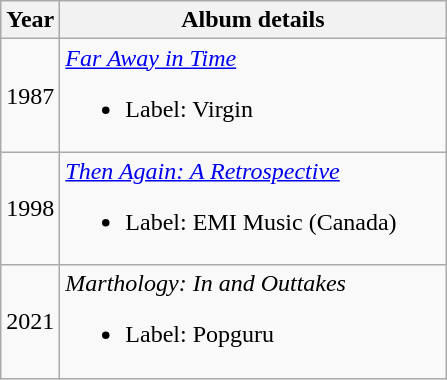<table class="wikitable" style=text-align:center;>
<tr>
<th>Year</th>
<th style="width:250px;">Album details</th>
</tr>
<tr>
<td>1987</td>
<td align=left><em><a href='#'>Far Away in Time</a></em><br><ul><li>Label: Virgin</li></ul></td>
</tr>
<tr>
<td>1998</td>
<td align=left><em><a href='#'>Then Again: A Retrospective</a></em><br><ul><li>Label: EMI Music (Canada)</li></ul></td>
</tr>
<tr>
<td>2021</td>
<td align=left><em>Marthology: In and Outtakes</em><br><ul><li>Label: Popguru</li></ul></td>
</tr>
</table>
